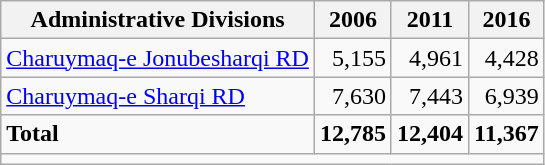<table class="wikitable">
<tr>
<th>Administrative Divisions</th>
<th>2006</th>
<th>2011</th>
<th>2016</th>
</tr>
<tr>
<td><a href='#'>Charuymaq-e Jonubesharqi RD</a></td>
<td style="text-align: right;">5,155</td>
<td style="text-align: right;">4,961</td>
<td style="text-align: right;">4,428</td>
</tr>
<tr>
<td><a href='#'>Charuymaq-e Sharqi RD</a></td>
<td style="text-align: right;">7,630</td>
<td style="text-align: right;">7,443</td>
<td style="text-align: right;">6,939</td>
</tr>
<tr>
<td><strong>Total</strong></td>
<td style="text-align: right;"><strong>12,785</strong></td>
<td style="text-align: right;"><strong>12,404</strong></td>
<td style="text-align: right;"><strong>11,367</strong></td>
</tr>
<tr>
<td colspan=4></td>
</tr>
</table>
